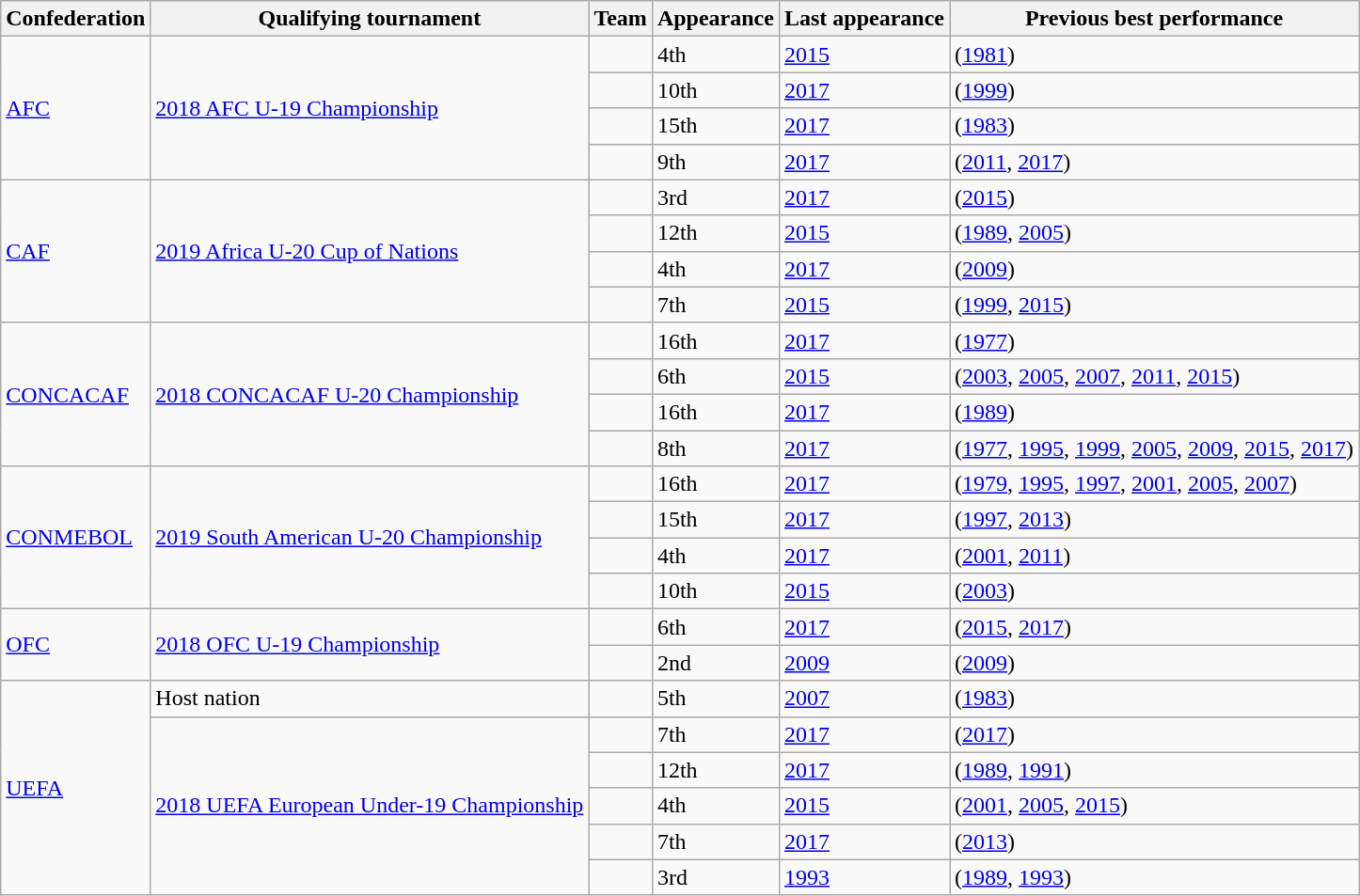<table class="wikitable sortable">
<tr>
<th>Confederation</th>
<th>Qualifying tournament</th>
<th>Team</th>
<th data-sort-type="number">Appearance</th>
<th>Last appearance</th>
<th>Previous best performance</th>
</tr>
<tr>
<td rowspan=4><a href='#'>AFC<br></a></td>
<td rowspan=4><a href='#'>2018 AFC U-19 Championship</a></td>
<td></td>
<td>4th</td>
<td><a href='#'>2015</a></td>
<td> (<a href='#'>1981</a>)</td>
</tr>
<tr>
<td></td>
<td>10th</td>
<td><a href='#'>2017</a></td>
<td> (<a href='#'>1999</a>)</td>
</tr>
<tr>
<td></td>
<td>15th</td>
<td><a href='#'>2017</a></td>
<td> (<a href='#'>1983</a>)</td>
</tr>
<tr>
<td></td>
<td>9th</td>
<td><a href='#'>2017</a></td>
<td> (<a href='#'>2011</a>, <a href='#'>2017</a>)</td>
</tr>
<tr>
<td rowspan=4><a href='#'>CAF<br></a></td>
<td rowspan=4><a href='#'>2019 Africa U-20 Cup of Nations</a></td>
<td></td>
<td>3rd</td>
<td><a href='#'>2017</a></td>
<td> (<a href='#'>2015</a>)</td>
</tr>
<tr>
<td></td>
<td>12th</td>
<td><a href='#'>2015</a></td>
<td> (<a href='#'>1989</a>, <a href='#'>2005</a>)</td>
</tr>
<tr>
<td></td>
<td>4th</td>
<td><a href='#'>2017</a></td>
<td> (<a href='#'>2009</a>)</td>
</tr>
<tr>
<td></td>
<td>7th</td>
<td><a href='#'>2015</a></td>
<td> (<a href='#'>1999</a>, <a href='#'>2015</a>)</td>
</tr>
<tr>
<td rowspan=4><a href='#'>CONCACAF<br></a></td>
<td rowspan=4><a href='#'>2018 CONCACAF U-20 Championship</a></td>
<td></td>
<td>16th</td>
<td><a href='#'>2017</a></td>
<td> (<a href='#'>1977</a>)</td>
</tr>
<tr>
<td></td>
<td>6th</td>
<td><a href='#'>2015</a></td>
<td> (<a href='#'>2003</a>, <a href='#'>2005</a>, <a href='#'>2007</a>, <a href='#'>2011</a>, <a href='#'>2015</a>)</td>
</tr>
<tr>
<td></td>
<td>16th</td>
<td><a href='#'>2017</a></td>
<td> (<a href='#'>1989</a>)</td>
</tr>
<tr>
<td></td>
<td>8th</td>
<td><a href='#'>2017</a></td>
<td> (<a href='#'>1977</a>, <a href='#'>1995</a>, <a href='#'>1999</a>, <a href='#'>2005</a>, <a href='#'>2009</a>, <a href='#'>2015</a>, <a href='#'>2017</a>)</td>
</tr>
<tr>
<td rowspan=4><a href='#'>CONMEBOL<br></a></td>
<td rowspan=4><a href='#'>2019 South American U-20 Championship</a></td>
<td></td>
<td>16th</td>
<td><a href='#'>2017</a></td>
<td> (<a href='#'>1979</a>, <a href='#'>1995</a>, <a href='#'>1997</a>, <a href='#'>2001</a>, <a href='#'>2005</a>, <a href='#'>2007</a>)</td>
</tr>
<tr>
<td></td>
<td>15th</td>
<td><a href='#'>2017</a></td>
<td> (<a href='#'>1997</a>, <a href='#'>2013</a>)</td>
</tr>
<tr>
<td></td>
<td>4th</td>
<td><a href='#'>2017</a></td>
<td> (<a href='#'>2001</a>, <a href='#'>2011</a>)</td>
</tr>
<tr>
<td></td>
<td>10th</td>
<td><a href='#'>2015</a></td>
<td> (<a href='#'>2003</a>)</td>
</tr>
<tr>
<td rowspan=2><a href='#'>OFC<br></a></td>
<td rowspan=2><a href='#'>2018 OFC U-19 Championship</a></td>
<td></td>
<td>6th</td>
<td><a href='#'>2017</a></td>
<td> (<a href='#'>2015</a>, <a href='#'>2017</a>)</td>
</tr>
<tr>
<td></td>
<td>2nd</td>
<td><a href='#'>2009</a></td>
<td> (<a href='#'>2009</a>)</td>
</tr>
<tr>
<td rowspan=6><a href='#'>UEFA<br></a></td>
<td>Host nation</td>
<td style="white-space: nowrap;"></td>
<td>5th</td>
<td><a href='#'>2007</a></td>
<td> (<a href='#'>1983</a>)</td>
</tr>
<tr>
<td rowspan=5><a href='#'>2018 UEFA European Under-19 Championship</a></td>
<td></td>
<td>7th</td>
<td><a href='#'>2017</a></td>
<td> (<a href='#'>2017</a>)</td>
</tr>
<tr>
<td></td>
<td>12th</td>
<td><a href='#'>2017</a></td>
<td> (<a href='#'>1989</a>, <a href='#'>1991</a>)</td>
</tr>
<tr>
<td></td>
<td>4th</td>
<td><a href='#'>2015</a></td>
<td> (<a href='#'>2001</a>, <a href='#'>2005</a>, <a href='#'>2015</a>)</td>
</tr>
<tr>
<td></td>
<td>7th</td>
<td><a href='#'>2017</a></td>
<td> (<a href='#'>2013</a>)</td>
</tr>
<tr>
<td></td>
<td>3rd</td>
<td><a href='#'>1993</a></td>
<td> (<a href='#'>1989</a>, <a href='#'>1993</a>)</td>
</tr>
</table>
